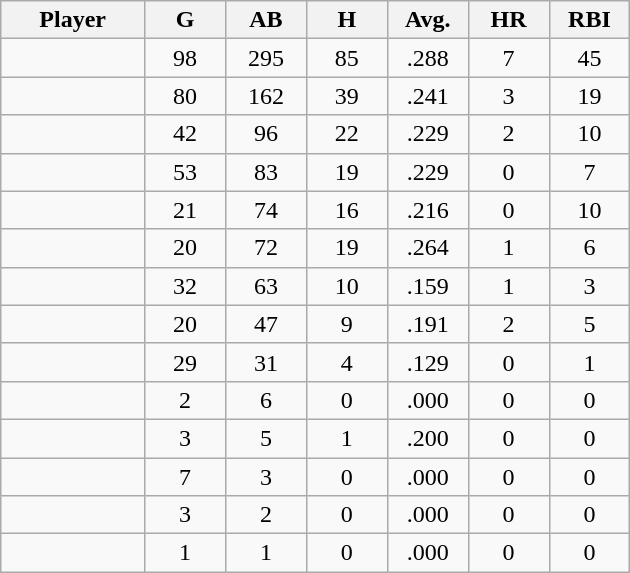<table class="wikitable sortable">
<tr>
<th bgcolor="#DDDDFF" width="16%">Player</th>
<th bgcolor="#DDDDFF" width="9%">G</th>
<th bgcolor="#DDDDFF" width="9%">AB</th>
<th bgcolor="#DDDDFF" width="9%">H</th>
<th bgcolor="#DDDDFF" width="9%">Avg.</th>
<th bgcolor="#DDDDFF" width="9%">HR</th>
<th bgcolor="#DDDDFF" width="9%">RBI</th>
</tr>
<tr align="center">
<td></td>
<td>98</td>
<td>295</td>
<td>85</td>
<td>.288</td>
<td>7</td>
<td>45</td>
</tr>
<tr align="center">
<td></td>
<td>80</td>
<td>162</td>
<td>39</td>
<td>.241</td>
<td>3</td>
<td>19</td>
</tr>
<tr align="center">
<td></td>
<td>42</td>
<td>96</td>
<td>22</td>
<td>.229</td>
<td>2</td>
<td>10</td>
</tr>
<tr align="center">
<td></td>
<td>53</td>
<td>83</td>
<td>19</td>
<td>.229</td>
<td>0</td>
<td>7</td>
</tr>
<tr align="center">
<td></td>
<td>21</td>
<td>74</td>
<td>16</td>
<td>.216</td>
<td>0</td>
<td>10</td>
</tr>
<tr align="center">
<td></td>
<td>20</td>
<td>72</td>
<td>19</td>
<td>.264</td>
<td>1</td>
<td>6</td>
</tr>
<tr align="center">
<td></td>
<td>32</td>
<td>63</td>
<td>10</td>
<td>.159</td>
<td>1</td>
<td>3</td>
</tr>
<tr align="center">
<td></td>
<td>20</td>
<td>47</td>
<td>9</td>
<td>.191</td>
<td>2</td>
<td>5</td>
</tr>
<tr align="center">
<td></td>
<td>29</td>
<td>31</td>
<td>4</td>
<td>.129</td>
<td>0</td>
<td>1</td>
</tr>
<tr align="center">
<td></td>
<td>2</td>
<td>6</td>
<td>0</td>
<td>.000</td>
<td>0</td>
<td>0</td>
</tr>
<tr align="center">
<td></td>
<td>3</td>
<td>5</td>
<td>1</td>
<td>.200</td>
<td>0</td>
<td>0</td>
</tr>
<tr align="center">
<td></td>
<td>7</td>
<td>3</td>
<td>0</td>
<td>.000</td>
<td>0</td>
<td>0</td>
</tr>
<tr align="center">
<td></td>
<td>3</td>
<td>2</td>
<td>0</td>
<td>.000</td>
<td>0</td>
<td>0</td>
</tr>
<tr align="center">
<td></td>
<td>1</td>
<td>1</td>
<td>0</td>
<td>.000</td>
<td>0</td>
<td>0</td>
</tr>
</table>
